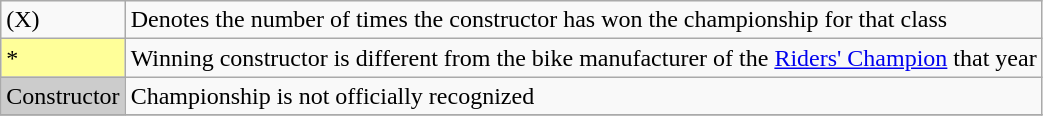<table class="wikitable">
<tr>
<td nowrap>(X)</td>
<td>Denotes the number of times the constructor has won the championship for that class</td>
</tr>
<tr>
<td style="background:#FFFF99; width:1em">*</td>
<td>Winning constructor is different from the bike manufacturer of the <a href='#'>Riders' Champion</a> that year</td>
</tr>
<tr>
<td align=center style="background-color:#cccccc">Constructor</td>
<td>Championship is not officially recognized</td>
</tr>
<tr>
</tr>
</table>
